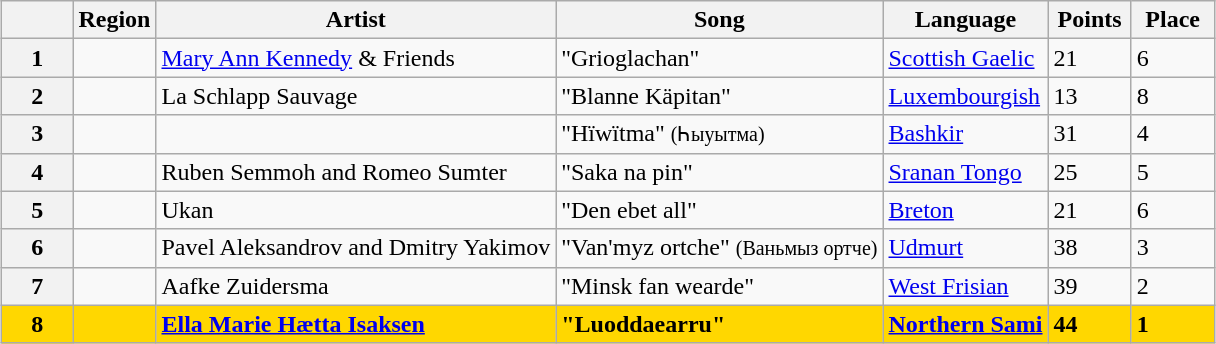<table class="sortable wikitable plainrowheaders" style="margin: 1em auto 1em auto; text-align:left;">
<tr>
<th scope="col" style="width:2.5em;"></th>
<th scope="col">Region</th>
<th scope="col">Artist</th>
<th scope="col">Song</th>
<th scope="col">Language</th>
<th scope="col" style="width:3em;">Points</th>
<th scope="col" style="width:3em;">Place</th>
</tr>
<tr>
<th scope="row" style="text-align:center;">1</th>
<td></td>
<td><a href='#'>Mary Ann Kennedy</a> & Friends</td>
<td>"Grioglachan"</td>
<td><a href='#'>Scottish Gaelic</a></td>
<td>21</td>
<td>6</td>
</tr>
<tr>
<th scope="row" style="text-align:center;">2</th>
<td></td>
<td>La Schlapp Sauvage</td>
<td>"Blanne Käpitan"</td>
<td><a href='#'>Luxembourgish</a></td>
<td>13</td>
<td>8</td>
</tr>
<tr>
<th scope="row" style="text-align:center;">3</th>
<td></td>
<td></td>
<td>"Hïwïtma" <small>(Һыуытма)</small></td>
<td><a href='#'>Bashkir</a></td>
<td>31</td>
<td>4</td>
</tr>
<tr>
<th scope="row" style="text-align:center;">4</th>
<td></td>
<td>Ruben Semmoh and Romeo Sumter</td>
<td>"Saka na pin"</td>
<td><a href='#'>Sranan Tongo</a></td>
<td>25</td>
<td>5</td>
</tr>
<tr>
<th scope="row" style="text-align:center;">5</th>
<td></td>
<td>Ukan</td>
<td>"Den ebet all"</td>
<td><a href='#'>Breton</a></td>
<td>21</td>
<td>6</td>
</tr>
<tr>
<th scope="row" style="text-align:center;">6</th>
<td></td>
<td>Pavel Aleksandrov and Dmitry Yakimov</td>
<td>"Van'myz ortche" <small>(Ваньмыз ортче)</small></td>
<td><a href='#'>Udmurt</a></td>
<td>38</td>
<td>3</td>
</tr>
<tr>
<th scope="row" style="text-align:center;">7</th>
<td></td>
<td>Aafke Zuidersma</td>
<td>"Minsk fan wearde"</td>
<td><a href='#'>West Frisian</a></td>
<td>39</td>
<td>2</td>
</tr>
<tr style="font-weight: bold; background:gold;">
<th scope="row" style="text-align:center; font-weight:bold; background:gold;">8</th>
<td></td>
<td><a href='#'>Ella Marie Hætta Isaksen</a></td>
<td>"Luoddaearru"</td>
<td><a href='#'>Northern Sami</a></td>
<td>44</td>
<td>1 </td>
</tr>
</table>
